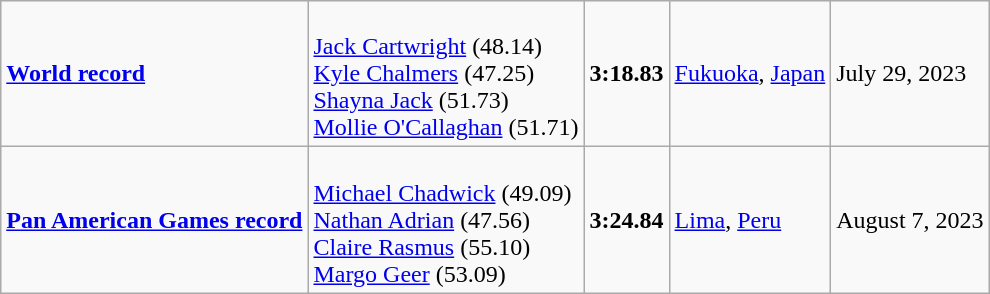<table class="wikitable">
<tr>
<td><strong><a href='#'>World record</a></strong></td>
<td><br><a href='#'>Jack Cartwright</a> (48.14)<br><a href='#'>Kyle Chalmers</a> (47.25)<br><a href='#'>Shayna Jack</a> (51.73)<br><a href='#'>Mollie O'Callaghan</a> (51.71)</td>
<td><strong>3:18.83</strong></td>
<td><a href='#'>Fukuoka</a>, <a href='#'>Japan</a></td>
<td>July 29, 2023</td>
</tr>
<tr>
<td><strong><a href='#'>Pan American Games record</a></strong></td>
<td><br><a href='#'>Michael Chadwick</a> (49.09)<br><a href='#'>Nathan Adrian</a> (47.56)<br><a href='#'>Claire Rasmus</a> (55.10)<br><a href='#'>Margo Geer</a> (53.09)</td>
<td><strong>3:24.84</strong></td>
<td><a href='#'>Lima</a>, <a href='#'>Peru</a></td>
<td>August 7, 2023</td>
</tr>
</table>
